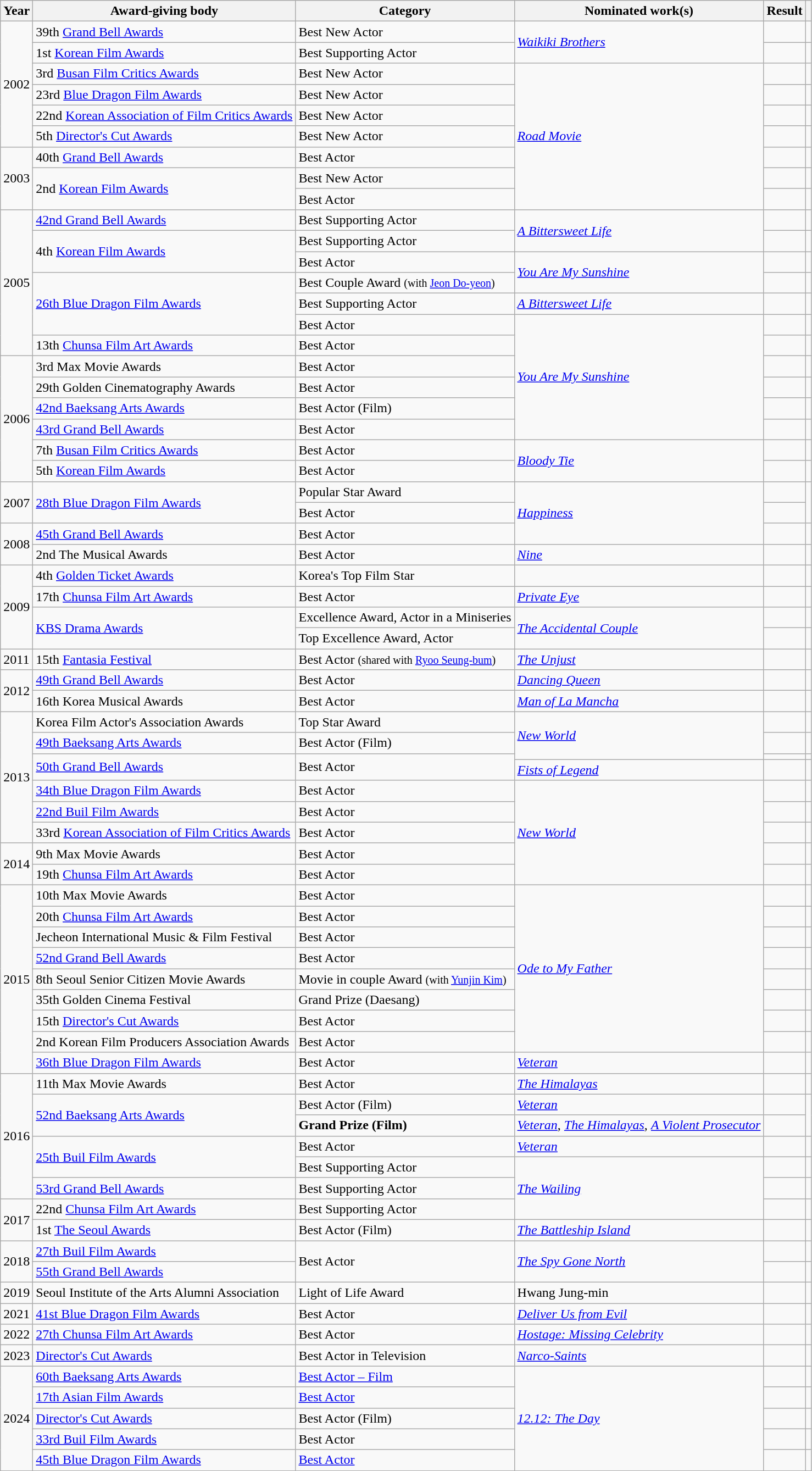<table class="wikitable sortable plainrowheaders">
<tr>
<th>Year</th>
<th>Award-giving body</th>
<th>Category</th>
<th>Nominated work(s)</th>
<th>Result</th>
<th scope="col" class="unsortable"></th>
</tr>
<tr>
<td rowspan="6">2002</td>
<td>39th <a href='#'>Grand Bell Awards</a></td>
<td>Best New Actor</td>
<td rowspan="2"><em><a href='#'>Waikiki Brothers</a></em></td>
<td></td>
<td></td>
</tr>
<tr>
<td>1st <a href='#'>Korean Film Awards</a></td>
<td>Best Supporting Actor</td>
<td></td>
<td></td>
</tr>
<tr>
<td>3rd <a href='#'>Busan Film Critics Awards</a></td>
<td>Best New Actor</td>
<td rowspan="7"><em><a href='#'>Road Movie</a></em></td>
<td></td>
<td></td>
</tr>
<tr>
<td>23rd <a href='#'>Blue Dragon Film Awards</a></td>
<td>Best New Actor</td>
<td></td>
<td></td>
</tr>
<tr>
<td>22nd <a href='#'>Korean Association of Film Critics Awards</a></td>
<td>Best New Actor</td>
<td></td>
<td></td>
</tr>
<tr>
<td>5th <a href='#'>Director's Cut Awards</a></td>
<td>Best New Actor</td>
<td></td>
<td></td>
</tr>
<tr>
<td rowspan="3">2003</td>
<td>40th <a href='#'>Grand Bell Awards</a></td>
<td>Best Actor</td>
<td></td>
<td></td>
</tr>
<tr>
<td rowspan="2">2nd <a href='#'>Korean Film Awards</a></td>
<td>Best New Actor</td>
<td></td>
<td></td>
</tr>
<tr>
<td>Best Actor</td>
<td></td>
<td></td>
</tr>
<tr>
<td rowspan="7">2005</td>
<td><a href='#'>42nd Grand Bell Awards</a></td>
<td>Best Supporting Actor</td>
<td rowspan=2><em><a href='#'>A Bittersweet Life</a></em></td>
<td></td>
<td></td>
</tr>
<tr>
<td rowspan=2>4th <a href='#'>Korean Film Awards</a></td>
<td>Best Supporting Actor</td>
<td></td>
<td style="text-align:center"></td>
</tr>
<tr>
<td>Best Actor</td>
<td rowspan=2><em><a href='#'>You Are My Sunshine</a></em></td>
<td></td>
<td style="text-align:center"></td>
</tr>
<tr>
<td rowspan=3><a href='#'>26th Blue Dragon Film Awards</a></td>
<td>Best Couple Award <small>(with <a href='#'>Jeon Do-yeon</a>)</small></td>
<td></td>
<td></td>
</tr>
<tr>
<td>Best Supporting Actor</td>
<td><em><a href='#'>A Bittersweet Life</a></em></td>
<td></td>
<td></td>
</tr>
<tr>
<td>Best Actor</td>
<td rowspan="6"><em><a href='#'>You Are My Sunshine</a></em></td>
<td></td>
<td style="text-align:center"></td>
</tr>
<tr>
<td>13th <a href='#'>Chunsa Film Art Awards</a></td>
<td>Best Actor</td>
<td></td>
<td></td>
</tr>
<tr>
<td rowspan="6">2006</td>
<td>3rd Max Movie Awards</td>
<td>Best Actor</td>
<td></td>
<td></td>
</tr>
<tr>
<td>29th Golden Cinematography Awards</td>
<td>Best Actor</td>
<td></td>
<td></td>
</tr>
<tr>
<td><a href='#'>42nd Baeksang Arts Awards</a></td>
<td>Best Actor (Film)</td>
<td></td>
<td></td>
</tr>
<tr>
<td><a href='#'>43rd Grand Bell Awards</a></td>
<td>Best Actor</td>
<td></td>
<td></td>
</tr>
<tr>
<td>7th <a href='#'>Busan Film Critics Awards</a></td>
<td>Best Actor</td>
<td rowspan="2"><em><a href='#'>Bloody Tie</a></em></td>
<td></td>
<td></td>
</tr>
<tr>
<td>5th <a href='#'>Korean Film Awards</a></td>
<td>Best Actor</td>
<td></td>
<td></td>
</tr>
<tr>
<td rowspan="2">2007</td>
<td rowspan="2"><a href='#'>28th Blue Dragon Film Awards</a></td>
<td>Popular Star Award</td>
<td rowspan="3"><em><a href='#'>Happiness</a></em></td>
<td></td>
<td style="text-align:center" rowspan="2"></td>
</tr>
<tr>
<td>Best Actor</td>
<td></td>
</tr>
<tr>
<td rowspan="2">2008</td>
<td><a href='#'>45th Grand Bell Awards</a></td>
<td>Best Actor</td>
<td></td>
<td></td>
</tr>
<tr>
<td>2nd The Musical Awards</td>
<td>Best Actor</td>
<td><em><a href='#'>Nine</a></em></td>
<td></td>
<td></td>
</tr>
<tr>
<td rowspan="4">2009</td>
<td>4th <a href='#'>Golden Ticket Awards</a></td>
<td>Korea's Top Film Star</td>
<td></td>
<td></td>
<td></td>
</tr>
<tr>
<td>17th <a href='#'>Chunsa Film Art Awards</a></td>
<td>Best Actor</td>
<td><em><a href='#'>Private Eye</a></em></td>
<td></td>
<td></td>
</tr>
<tr>
<td rowspan="2"><a href='#'>KBS Drama Awards</a></td>
<td>Excellence Award, Actor in a Miniseries</td>
<td rowspan="2"><em><a href='#'>The Accidental Couple</a></em></td>
<td></td>
<td></td>
</tr>
<tr>
<td>Top Excellence Award, Actor</td>
<td></td>
<td></td>
</tr>
<tr>
<td>2011</td>
<td>15th <a href='#'>Fantasia Festival</a></td>
<td>Best Actor <small>(shared with <a href='#'>Ryoo Seung-bum</a>)</small></td>
<td><em><a href='#'>The Unjust</a></em></td>
<td></td>
<td style="text-align:center"></td>
</tr>
<tr>
<td rowspan="2">2012</td>
<td><a href='#'>49th Grand Bell Awards</a></td>
<td>Best Actor</td>
<td><em><a href='#'>Dancing Queen</a></em></td>
<td></td>
<td></td>
</tr>
<tr>
<td>16th Korea Musical Awards</td>
<td>Best Actor</td>
<td><em><a href='#'>Man of La Mancha</a></em></td>
<td></td>
<td></td>
</tr>
<tr>
<td rowspan="7">2013</td>
<td>Korea Film Actor's Association Awards</td>
<td>Top Star Award</td>
<td rowspan="3"><em><a href='#'>New World</a></em></td>
<td></td>
<td style="text-align:center"></td>
</tr>
<tr>
<td><a href='#'>49th Baeksang Arts Awards</a></td>
<td>Best Actor (Film)</td>
<td></td>
<td></td>
</tr>
<tr>
<td rowspan="2"><a href='#'>50th Grand Bell Awards</a></td>
<td rowspan="2">Best Actor</td>
<td></td>
<td></td>
</tr>
<tr>
<td><em><a href='#'>Fists of Legend</a></em></td>
<td></td>
<td></td>
</tr>
<tr>
<td><a href='#'>34th Blue Dragon Film Awards</a></td>
<td>Best Actor</td>
<td rowspan=5><em><a href='#'>New World</a></em></td>
<td></td>
<td style="text-align:center"></td>
</tr>
<tr>
<td><a href='#'>22nd Buil Film Awards</a></td>
<td>Best Actor</td>
<td></td>
<td style="text-align:center"></td>
</tr>
<tr>
<td>33rd <a href='#'>Korean Association of Film Critics Awards</a></td>
<td>Best Actor</td>
<td></td>
<td></td>
</tr>
<tr>
<td rowspan="2">2014</td>
<td>9th Max Movie Awards</td>
<td>Best Actor</td>
<td></td>
<td></td>
</tr>
<tr>
<td>19th <a href='#'>Chunsa Film Art Awards</a></td>
<td>Best Actor</td>
<td></td>
<td></td>
</tr>
<tr>
<td rowspan="9">2015</td>
<td>10th Max Movie Awards</td>
<td>Best Actor</td>
<td rowspan="8"><em><a href='#'>Ode to My Father</a></em></td>
<td></td>
<td></td>
</tr>
<tr>
<td>20th <a href='#'>Chunsa Film Art Awards</a></td>
<td>Best Actor</td>
<td></td>
<td></td>
</tr>
<tr>
<td>Jecheon International Music & Film Festival</td>
<td>Best Actor</td>
<td></td>
<td style="text-align:center"></td>
</tr>
<tr>
<td><a href='#'>52nd Grand Bell Awards</a></td>
<td>Best Actor</td>
<td></td>
<td style="text-align:center"></td>
</tr>
<tr>
<td>8th Seoul Senior Citizen Movie Awards</td>
<td>Movie in couple Award <small>(with <a href='#'>Yunjin Kim</a>)</small></td>
<td></td>
<td></td>
</tr>
<tr>
<td>35th Golden Cinema Festival</td>
<td>Grand Prize (Daesang)</td>
<td></td>
<td style="text-align:center"></td>
</tr>
<tr>
<td>15th <a href='#'>Director's Cut Awards</a></td>
<td>Best Actor</td>
<td></td>
<td style="text-align:center"></td>
</tr>
<tr>
<td>2nd Korean Film Producers Association Awards</td>
<td>Best Actor</td>
<td></td>
<td style="text-align:center"></td>
</tr>
<tr>
<td><a href='#'>36th Blue Dragon Film Awards</a></td>
<td>Best Actor</td>
<td><em><a href='#'>Veteran</a></em></td>
<td></td>
<td></td>
</tr>
<tr>
<td rowspan="6">2016</td>
<td>11th Max Movie Awards</td>
<td>Best Actor</td>
<td><em><a href='#'>The Himalayas</a></em></td>
<td></td>
<td></td>
</tr>
<tr>
<td rowspan="2"><a href='#'>52nd Baeksang Arts Awards</a></td>
<td>Best Actor (Film)</td>
<td><em><a href='#'>Veteran</a></em></td>
<td></td>
<td rowspan="2"></td>
</tr>
<tr>
<td><strong>Grand Prize (Film) </strong></td>
<td><em><a href='#'>Veteran</a></em>, <em><a href='#'>The Himalayas</a></em>, <em><a href='#'>A Violent Prosecutor</a></em></td>
<td></td>
</tr>
<tr>
<td rowspan="2"><a href='#'>25th Buil Film Awards</a></td>
<td>Best Actor</td>
<td><em><a href='#'>Veteran</a></em></td>
<td></td>
<td></td>
</tr>
<tr>
<td>Best Supporting Actor</td>
<td rowspan="3"><em><a href='#'>The Wailing</a></em></td>
<td></td>
<td></td>
</tr>
<tr>
<td><a href='#'>53rd Grand Bell Awards</a></td>
<td>Best Supporting Actor</td>
<td></td>
<td></td>
</tr>
<tr>
<td rowspan="2">2017</td>
<td>22nd <a href='#'>Chunsa Film Art Awards</a></td>
<td>Best Supporting Actor</td>
<td></td>
<td></td>
</tr>
<tr>
<td>1st <a href='#'>The Seoul Awards</a></td>
<td>Best Actor (Film)</td>
<td><em><a href='#'>The Battleship Island</a></em></td>
<td></td>
<td></td>
</tr>
<tr>
<td rowspan="2">2018</td>
<td><a href='#'>27th Buil Film Awards</a></td>
<td rowspan="2">Best Actor</td>
<td rowspan="2"><em><a href='#'>The Spy Gone North</a></em></td>
<td></td>
<td style="text-align:center"></td>
</tr>
<tr>
<td><a href='#'>55th Grand Bell Awards</a></td>
<td></td>
<td style="text-align:center"></td>
</tr>
<tr>
<td>2019</td>
<td>Seoul Institute of the Arts Alumni Association</td>
<td>Light of Life Award</td>
<td>Hwang Jung-min</td>
<td></td>
<td style="text-align:center"></td>
</tr>
<tr>
<td>2021</td>
<td><a href='#'>41st Blue Dragon Film Awards</a></td>
<td>Best Actor</td>
<td><em><a href='#'>Deliver Us from Evil</a></em></td>
<td></td>
<td style="text-align:center"></td>
</tr>
<tr>
<td>2022</td>
<td><a href='#'>27th Chunsa Film Art Awards</a></td>
<td>Best Actor</td>
<td><em><a href='#'>Hostage: Missing Celebrity</a></em></td>
<td></td>
<td style="text-align:center"></td>
</tr>
<tr>
<td>2023</td>
<td><a href='#'>Director's Cut Awards</a></td>
<td>Best Actor in Television</td>
<td><em><a href='#'>Narco-Saints</a></em></td>
<td></td>
<td style="text-align:center"></td>
</tr>
<tr>
<td rowspan="5">2024</td>
<td><a href='#'>60th Baeksang Arts Awards</a></td>
<td><a href='#'>Best Actor – Film</a></td>
<td rowspan="5"><em><a href='#'>12.12: The Day</a></em></td>
<td></td>
<td style="text-align:center"></td>
</tr>
<tr>
<td><a href='#'>17th Asian Film Awards</a></td>
<td><a href='#'>Best Actor</a></td>
<td></td>
<td style="text-align:center"></td>
</tr>
<tr>
<td><a href='#'>Director's Cut Awards</a></td>
<td>Best Actor (Film)</td>
<td></td>
<td style="text-align:center"></td>
</tr>
<tr>
<td><a href='#'>33rd Buil Film Awards</a></td>
<td>Best Actor</td>
<td></td>
<td style="text-align:center"></td>
</tr>
<tr>
<td><a href='#'>45th Blue Dragon Film Awards</a></td>
<td><a href='#'>Best Actor</a></td>
<td></td>
<td style="text-align:center"></td>
</tr>
</table>
